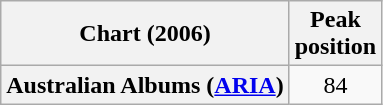<table class="wikitable plainrowheaders" style="text-align:center">
<tr>
<th scope="col">Chart (2006)</th>
<th scope="col">Peak<br>position</th>
</tr>
<tr>
<th scope="row">Australian Albums (<a href='#'>ARIA</a>)</th>
<td>84</td>
</tr>
</table>
